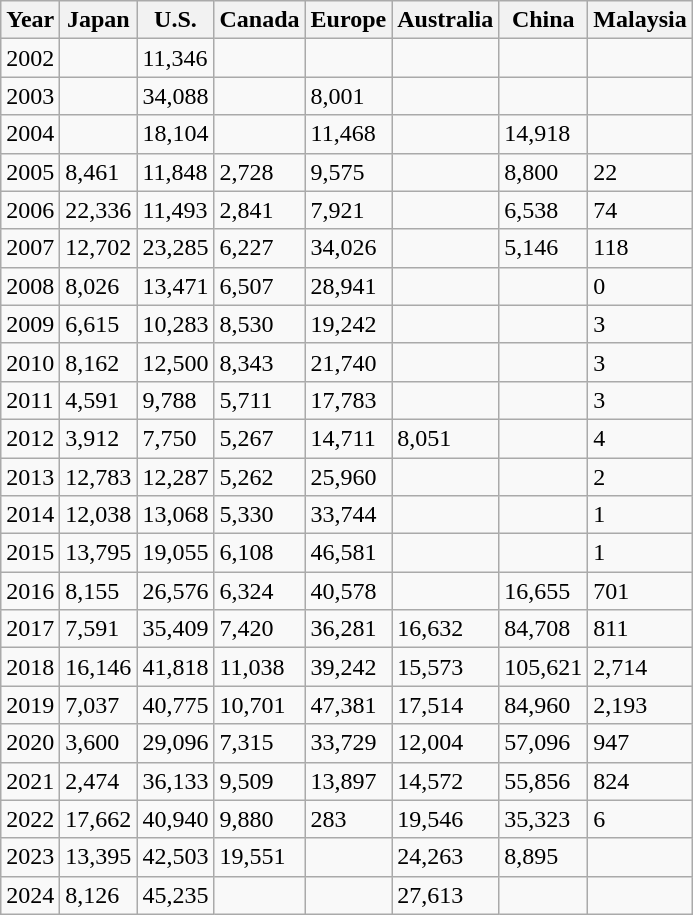<table class="wikitable">
<tr>
<th>Year</th>
<th>Japan</th>
<th>U.S.</th>
<th>Canada</th>
<th>Europe</th>
<th>Australia</th>
<th>China</th>
<th>Malaysia</th>
</tr>
<tr>
<td>2002</td>
<td></td>
<td>11,346</td>
<td></td>
<td></td>
<td></td>
<td></td>
<td></td>
</tr>
<tr>
<td>2003</td>
<td></td>
<td>34,088</td>
<td></td>
<td>8,001</td>
<td></td>
<td></td>
<td></td>
</tr>
<tr>
<td>2004</td>
<td></td>
<td>18,104</td>
<td></td>
<td>11,468</td>
<td></td>
<td>14,918</td>
<td></td>
</tr>
<tr>
<td>2005</td>
<td>8,461</td>
<td>11,848</td>
<td>2,728</td>
<td>9,575</td>
<td></td>
<td>8,800</td>
<td>22</td>
</tr>
<tr>
<td>2006</td>
<td>22,336</td>
<td>11,493</td>
<td>2,841</td>
<td>7,921</td>
<td></td>
<td>6,538</td>
<td>74</td>
</tr>
<tr>
<td>2007</td>
<td>12,702</td>
<td>23,285</td>
<td>6,227</td>
<td>34,026</td>
<td></td>
<td>5,146</td>
<td>118</td>
</tr>
<tr>
<td>2008</td>
<td>8,026</td>
<td>13,471</td>
<td>6,507</td>
<td>28,941</td>
<td></td>
<td></td>
<td>0</td>
</tr>
<tr>
<td>2009</td>
<td>6,615</td>
<td>10,283</td>
<td>8,530</td>
<td>19,242</td>
<td></td>
<td></td>
<td>3</td>
</tr>
<tr>
<td>2010</td>
<td>8,162</td>
<td>12,500</td>
<td>8,343</td>
<td>21,740</td>
<td></td>
<td></td>
<td>3</td>
</tr>
<tr>
<td>2011</td>
<td>4,591</td>
<td>9,788</td>
<td>5,711</td>
<td>17,783</td>
<td></td>
<td></td>
<td>3</td>
</tr>
<tr>
<td>2012</td>
<td>3,912</td>
<td>7,750</td>
<td>5,267</td>
<td>14,711</td>
<td>8,051</td>
<td></td>
<td>4</td>
</tr>
<tr>
<td>2013</td>
<td>12,783</td>
<td>12,287</td>
<td>5,262</td>
<td>25,960</td>
<td></td>
<td></td>
<td>2</td>
</tr>
<tr>
<td>2014</td>
<td>12,038</td>
<td>13,068</td>
<td>5,330</td>
<td>33,744</td>
<td></td>
<td></td>
<td>1</td>
</tr>
<tr>
<td>2015</td>
<td>13,795</td>
<td>19,055</td>
<td>6,108</td>
<td>46,581</td>
<td></td>
<td></td>
<td>1</td>
</tr>
<tr>
<td>2016</td>
<td>8,155</td>
<td>26,576</td>
<td>6,324</td>
<td>40,578</td>
<td></td>
<td>16,655</td>
<td>701</td>
</tr>
<tr>
<td>2017</td>
<td>7,591</td>
<td>35,409</td>
<td>7,420</td>
<td>36,281</td>
<td>16,632</td>
<td>84,708</td>
<td>811</td>
</tr>
<tr>
<td>2018</td>
<td>16,146</td>
<td>41,818</td>
<td>11,038</td>
<td>39,242</td>
<td>15,573</td>
<td>105,621</td>
<td>2,714</td>
</tr>
<tr>
<td>2019</td>
<td>7,037</td>
<td>40,775</td>
<td>10,701</td>
<td>47,381</td>
<td>17,514</td>
<td>84,960</td>
<td>2,193</td>
</tr>
<tr>
<td>2020</td>
<td>3,600</td>
<td>29,096</td>
<td>7,315</td>
<td>33,729</td>
<td>12,004</td>
<td>57,096</td>
<td>947</td>
</tr>
<tr>
<td>2021</td>
<td>2,474</td>
<td>36,133</td>
<td>9,509</td>
<td>13,897</td>
<td>14,572</td>
<td>55,856</td>
<td>824</td>
</tr>
<tr>
<td>2022</td>
<td>17,662</td>
<td>40,940</td>
<td>9,880</td>
<td>283</td>
<td>19,546</td>
<td>35,323</td>
<td>6</td>
</tr>
<tr>
<td>2023</td>
<td>13,395</td>
<td>42,503</td>
<td>19,551</td>
<td></td>
<td>24,263</td>
<td>8,895</td>
<td></td>
</tr>
<tr>
<td>2024</td>
<td>8,126</td>
<td>45,235</td>
<td></td>
<td></td>
<td>27,613</td>
<td></td>
<td></td>
</tr>
</table>
